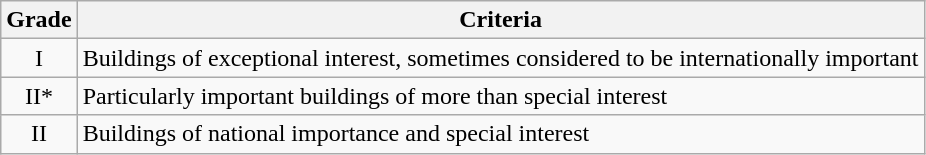<table class="wikitable">
<tr>
<th>Grade</th>
<th>Criteria</th>
</tr>
<tr>
<td align="center" >I</td>
<td>Buildings of exceptional interest, sometimes considered to be internationally important</td>
</tr>
<tr>
<td align="center" >II*</td>
<td>Particularly important buildings of more than special interest</td>
</tr>
<tr>
<td align="center" >II</td>
<td>Buildings of national importance and special interest</td>
</tr>
</table>
